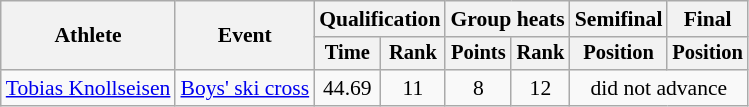<table class="wikitable" style="font-size:90%">
<tr>
<th rowspan="2">Athlete</th>
<th rowspan="2">Event</th>
<th colspan=2>Qualification</th>
<th colspan=2>Group heats</th>
<th>Semifinal</th>
<th>Final</th>
</tr>
<tr style="font-size:95%">
<th>Time</th>
<th>Rank</th>
<th>Points</th>
<th>Rank</th>
<th>Position</th>
<th>Position</th>
</tr>
<tr align=center>
<td align=left><a href='#'>Tobias Knollseisen</a></td>
<td align=left><a href='#'>Boys' ski cross</a></td>
<td>44.69</td>
<td>11</td>
<td>8</td>
<td>12</td>
<td colspan=2>did not advance</td>
</tr>
</table>
